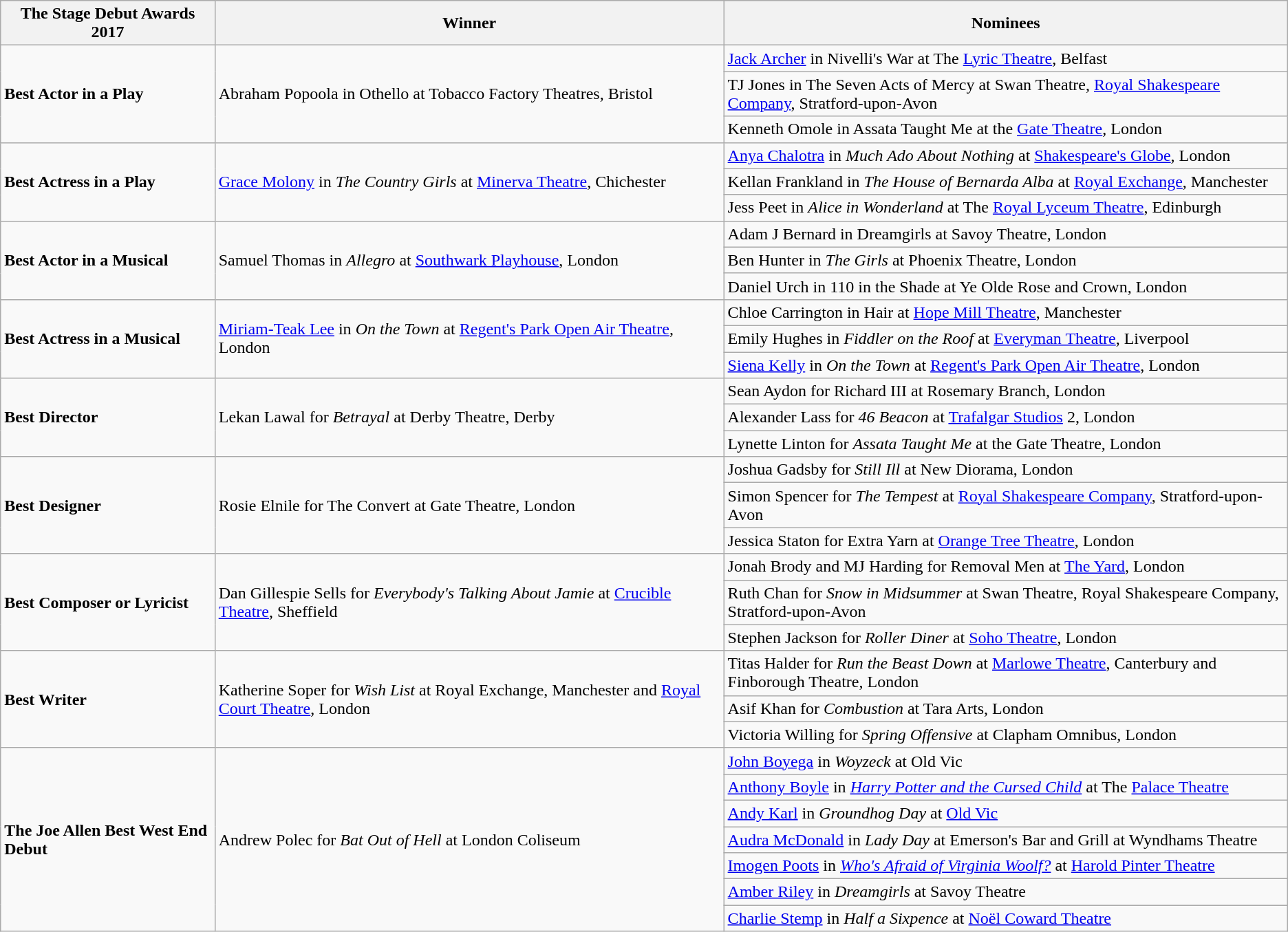<table class="wikitable">
<tr>
<th>The Stage Debut Awards 2017</th>
<th>Winner</th>
<th>Nominees</th>
</tr>
<tr>
<td rowspan="3"><strong>Best Actor in a Play</strong></td>
<td rowspan="3">Abraham Popoola in Othello at Tobacco Factory Theatres, Bristol</td>
<td><a href='#'>Jack Archer</a> in Nivelli's War at The <a href='#'>Lyric Theatre</a>, Belfast</td>
</tr>
<tr>
<td>TJ Jones in The Seven Acts of Mercy at Swan Theatre, <a href='#'>Royal Shakespeare Company</a>, Stratford-upon-Avon</td>
</tr>
<tr>
<td>Kenneth Omole in Assata Taught Me at the <a href='#'>Gate Theatre</a>, London</td>
</tr>
<tr>
<td rowspan="3"><strong>Best Actress in a Play</strong></td>
<td rowspan="3"><a href='#'>Grace Molony</a> in <em>The Country Girls</em> at <a href='#'>Minerva Theatre</a>, Chichester</td>
<td><a href='#'>Anya Chalotra</a> in <em>Much Ado About Nothing</em> at <a href='#'>Shakespeare's Globe</a>, London</td>
</tr>
<tr>
<td>Kellan Frankland in <em>The House of Bernarda Alba</em> at <a href='#'>Royal Exchange</a>, Manchester</td>
</tr>
<tr>
<td>Jess Peet in <em>Alice in Wonderland</em> at The <a href='#'>Royal Lyceum Theatre</a>, Edinburgh</td>
</tr>
<tr>
<td rowspan="3"><strong>Best Actor in a Musical</strong></td>
<td rowspan="3">Samuel Thomas in <em>Allegro</em> at <a href='#'>Southwark Playhouse</a>, London</td>
<td>Adam J Bernard in Dreamgirls at Savoy Theatre, London</td>
</tr>
<tr>
<td>Ben Hunter in <em>The Girls</em> at Phoenix Theatre, London</td>
</tr>
<tr>
<td>Daniel Urch in 110 in the Shade at Ye Olde Rose and Crown, London</td>
</tr>
<tr>
<td rowspan="3"><strong>Best Actress in a Musical</strong></td>
<td rowspan="3"><a href='#'>Miriam-Teak Lee</a> in <em>On the Town</em> at <a href='#'>Regent's Park Open Air Theatre</a>, London</td>
<td>Chloe Carrington in Hair at <a href='#'>Hope Mill Theatre</a>, Manchester</td>
</tr>
<tr>
<td>Emily Hughes in <em>Fiddler on the Roof</em> at <a href='#'>Everyman Theatre</a>, Liverpool</td>
</tr>
<tr>
<td><a href='#'>Siena Kelly</a> in <em>On the Town</em> at <a href='#'>Regent's Park Open Air Theatre</a>, London</td>
</tr>
<tr>
<td rowspan="3"><strong>Best Director</strong></td>
<td rowspan="3">Lekan Lawal for <em>Betrayal</em> at Derby Theatre, Derby</td>
<td>Sean Aydon for Richard III at Rosemary Branch, London</td>
</tr>
<tr>
<td>Alexander Lass for <em>46 Beacon</em> at <a href='#'>Trafalgar Studios</a> 2, London</td>
</tr>
<tr>
<td>Lynette Linton for <em>Assata Taught Me</em> at the Gate Theatre, London</td>
</tr>
<tr>
<td rowspan="3"><strong>Best Designer</strong></td>
<td rowspan="3">Rosie Elnile for The Convert at Gate Theatre, London</td>
<td>Joshua Gadsby for <em>Still Ill</em> at New Diorama, London</td>
</tr>
<tr>
<td>Simon Spencer for <em>The Tempest</em> at <a href='#'>Royal Shakespeare Company</a>, Stratford-upon-Avon</td>
</tr>
<tr>
<td>Jessica Staton for Extra Yarn at <a href='#'>Orange Tree Theatre</a>, London</td>
</tr>
<tr>
<td rowspan="3"><strong>Best Composer or Lyricist</strong></td>
<td rowspan="3">Dan Gillespie Sells for <em>Everybody's Talking About Jamie</em> at <a href='#'>Crucible Theatre</a>, Sheffield</td>
<td>Jonah Brody and MJ Harding for Removal Men at <a href='#'>The Yard</a>, London</td>
</tr>
<tr>
<td>Ruth Chan for <em>Snow in Midsummer</em> at Swan Theatre, Royal Shakespeare Company, Stratford-upon-Avon</td>
</tr>
<tr>
<td>Stephen Jackson for <em>Roller Diner</em> at <a href='#'>Soho Theatre</a>, London</td>
</tr>
<tr>
<td rowspan="3"><strong>Best Writer</strong></td>
<td rowspan="3">Katherine Soper for <em>Wish List</em> at Royal Exchange, Manchester and <a href='#'>Royal Court Theatre</a>, London</td>
<td>Titas Halder for <em>Run the Beast Down</em> at <a href='#'>Marlowe Theatre</a>, Canterbury and Finborough Theatre, London</td>
</tr>
<tr>
<td>Asif Khan for <em>Combustion</em> at Tara Arts, London</td>
</tr>
<tr>
<td>Victoria Willing for <em>Spring Offensive</em> at Clapham Omnibus, London</td>
</tr>
<tr>
<td rowspan="7"><strong>The Joe Allen Best West End Debut</strong></td>
<td rowspan="7">Andrew Polec for <em>Bat Out of Hell</em> at London Coliseum</td>
<td><a href='#'>John Boyega</a> in <em>Woyzeck</em> at Old Vic</td>
</tr>
<tr>
<td><a href='#'>Anthony Boyle</a> in <em><a href='#'>Harry Potter and the Cursed Child</a></em> at The <a href='#'>Palace Theatre</a></td>
</tr>
<tr>
<td><a href='#'>Andy Karl</a> in <em>Groundhog Day</em> at <a href='#'>Old Vic</a></td>
</tr>
<tr>
<td><a href='#'>Audra McDonald</a> in <em>Lady Day</em> at Emerson's Bar and Grill at Wyndhams Theatre</td>
</tr>
<tr>
<td><a href='#'>Imogen Poots</a> in <em><a href='#'>Who's Afraid of Virginia Woolf?</a></em> at <a href='#'>Harold Pinter Theatre</a></td>
</tr>
<tr>
<td><a href='#'>Amber Riley</a> in <em>Dreamgirls</em> at Savoy Theatre</td>
</tr>
<tr>
<td><a href='#'>Charlie Stemp</a> in <em>Half a Sixpence</em> at <a href='#'>Noël Coward Theatre</a></td>
</tr>
</table>
